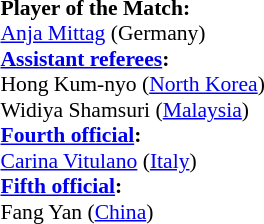<table width=50% style="font-size: 90%">
<tr>
<td><br><strong>Player of the Match:</strong>
<br><a href='#'>Anja Mittag</a> (Germany)<br><strong><a href='#'>Assistant referees</a>:</strong>
<br>Hong Kum-nyo (<a href='#'>North Korea</a>)
<br>Widiya Shamsuri (<a href='#'>Malaysia</a>)
<br><strong><a href='#'>Fourth official</a>:</strong>
<br><a href='#'>Carina Vitulano</a> (<a href='#'>Italy</a>)
<br><strong><a href='#'>Fifth official</a>:</strong>
<br>Fang Yan (<a href='#'>China</a>)</td>
</tr>
</table>
